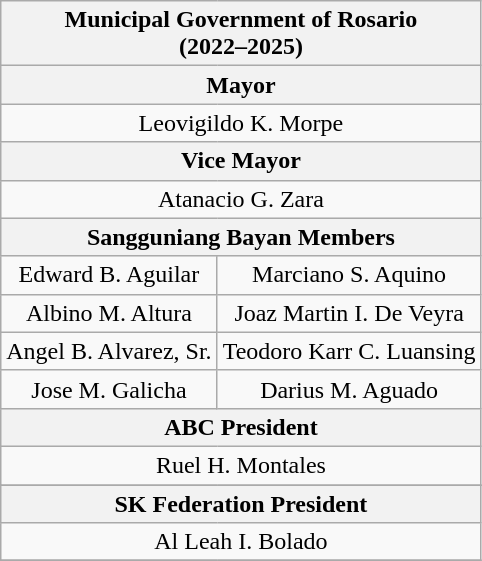<table class="wikitable" style="margin:0; margin-top:0;" align=center>
<tr>
<th colspan=2 bgcolor="peach" align="center">Municipal Government of Rosario<br>(2022–2025)</th>
</tr>
<tr style="text-align:center;">
<th colspan=2 align="center">Mayor</th>
</tr>
<tr style="text-align:center;">
<td colspan=2 align="center">Leovigildo K. Morpe</td>
</tr>
<tr style="text-align:center;">
<th colspan=2 align="center">Vice Mayor</th>
</tr>
<tr style="text-align:center;">
<td colspan=2 align="center">Atanacio G. Zara</td>
</tr>
<tr style="text-align:center;">
<th colspan=2 align="center">Sangguniang Bayan Members</th>
</tr>
<tr style="text-align:center;">
<td>Edward B. Aguilar</td>
<td>Marciano S. Aquino</td>
</tr>
<tr style="text-align:center;">
<td>Albino M. Altura</td>
<td>Joaz Martin I. De Veyra</td>
</tr>
<tr style="text-align:center;">
<td>Angel B. Alvarez, Sr.</td>
<td>Teodoro Karr C. Luansing</td>
</tr>
<tr style="text-align:center;">
<td>Jose M. Galicha</td>
<td>Darius M. Aguado</td>
</tr>
<tr style="text-align:center;">
<th colspan=2 align="center">ABC President</th>
</tr>
<tr style="text-align:center;">
<td colspan=2 align="center">Ruel H. Montales</td>
</tr>
<tr style="text-align:center;">
</tr>
<tr style="text-align:center;">
<th colspan=2 align="center">SK Federation President</th>
</tr>
<tr style="text-align:center;">
<td colspan=2 align="center">Al Leah I. Bolado</td>
</tr>
<tr style="text-align:center;">
</tr>
</table>
